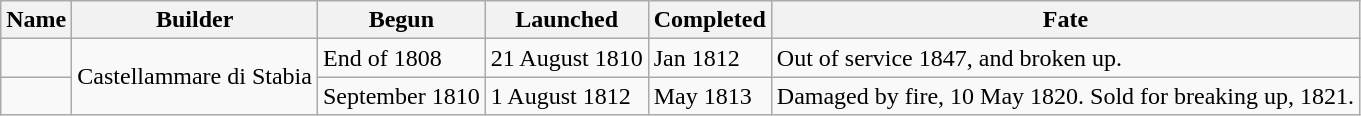<table class="wikitable sortable">
<tr>
<th>Name</th>
<th>Builder</th>
<th>Begun</th>
<th>Launched</th>
<th>Completed</th>
<th>Fate</th>
</tr>
<tr>
<td></td>
<td rowspan="2">Castellammare di Stabia</td>
<td>End of 1808</td>
<td>21 August 1810</td>
<td>Jan 1812</td>
<td>Out of service 1847, and broken up.</td>
</tr>
<tr>
<td></td>
<td>September 1810</td>
<td>1 August 1812</td>
<td>May 1813</td>
<td>Damaged by fire, 10 May 1820. Sold for breaking up, 1821.</td>
</tr>
</table>
